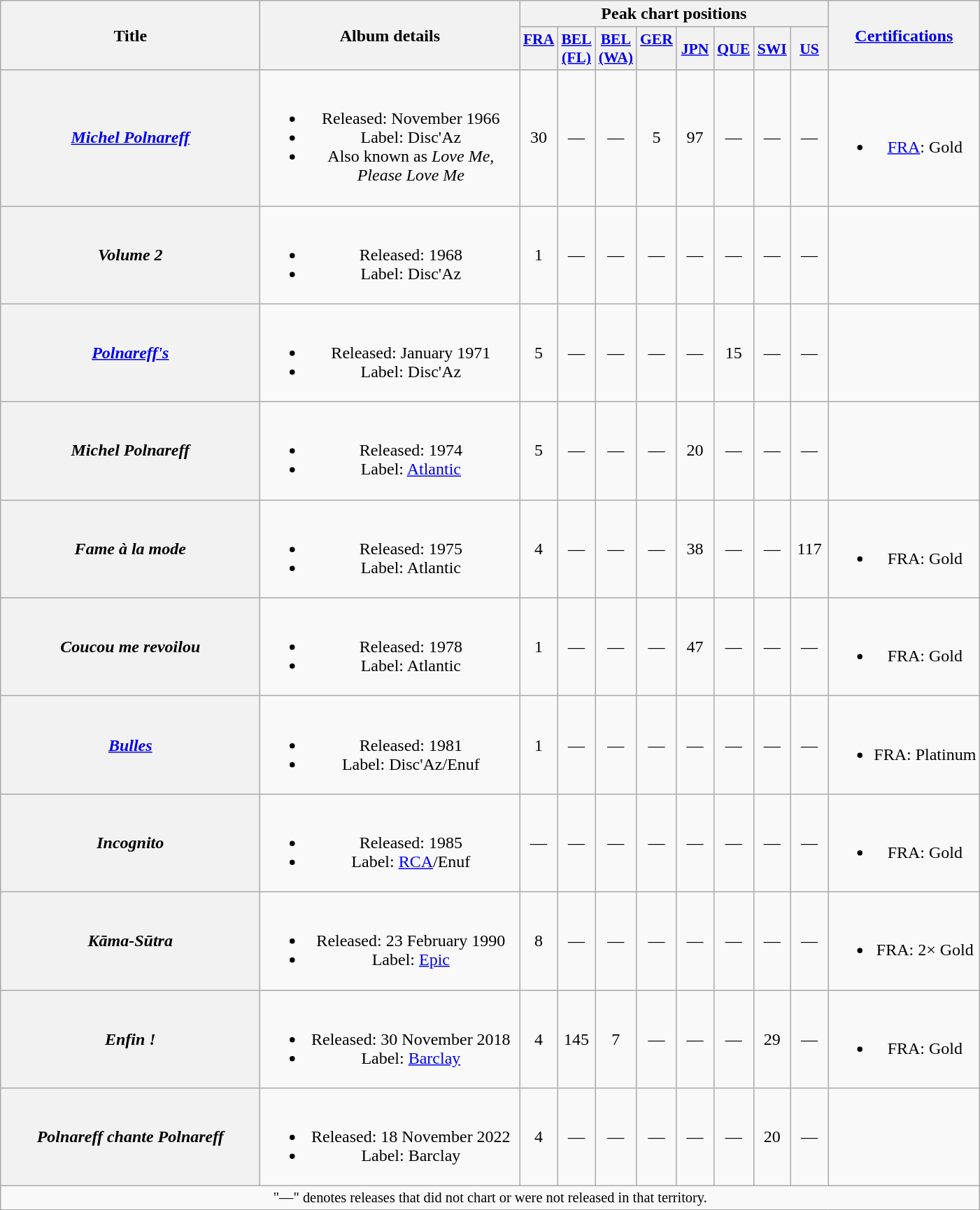<table class="wikitable plainrowheaders" style="text-align:center;">
<tr>
<th rowspan="2" scope="col" style="width:15em;">Title</th>
<th rowspan="2" scope="col" style="width:15em;">Album details</th>
<th colspan="8">Peak chart positions</th>
<th rowspan="2"><a href='#'>Certifications</a></th>
</tr>
<tr>
<th scope="col" style="width:2em;font-size:90%;"><a href='#'>FRA</a><br><br></th>
<th scope="col" style="width:2em;font-size:90%;"><a href='#'>BEL (FL)</a><br></th>
<th scope="col" style="width:2em;font-size:90%;"><a href='#'>BEL (WA)</a><br></th>
<th scope="col" style="width:2em;font-size:90%;"><a href='#'>GER</a><br><br></th>
<th scope="col" style="width:2em;font-size:90%;"><a href='#'>JPN</a><br></th>
<th scope="col" style="width:2em;font-size:90%;"><a href='#'>QUE</a><br></th>
<th scope="col" style="width:2em;font-size:90%;"><a href='#'>SWI</a><br></th>
<th scope="col" style="width:2em;font-size:90%;"><a href='#'>US</a><br></th>
</tr>
<tr>
<th scope="row"><em><a href='#'>Michel Polnareff</a></em></th>
<td><br><ul><li>Released: November 1966</li><li>Label: Disc'Az</li><li>Also known as <em>Love Me, Please Love Me</em></li></ul></td>
<td>30</td>
<td>—</td>
<td>—</td>
<td>5</td>
<td>97</td>
<td>—</td>
<td>—</td>
<td>—</td>
<td><br><ul><li><a href='#'>FRA</a>: Gold</li></ul></td>
</tr>
<tr>
<th scope="row"><em>Volume 2</em></th>
<td><br><ul><li>Released: 1968</li><li>Label: Disc'Az</li></ul></td>
<td>1</td>
<td>—</td>
<td>—</td>
<td>—</td>
<td>—</td>
<td>—</td>
<td>—</td>
<td>—</td>
<td></td>
</tr>
<tr>
<th scope="row"><em><a href='#'>Polnareff's</a></em></th>
<td><br><ul><li>Released: January 1971</li><li>Label: Disc'Az</li></ul></td>
<td>5</td>
<td>—</td>
<td>—</td>
<td>—</td>
<td>—</td>
<td>15</td>
<td>—</td>
<td>—</td>
<td></td>
</tr>
<tr>
<th scope="row"><em>Michel Polnareff</em></th>
<td><br><ul><li>Released: 1974</li><li>Label: <a href='#'>Atlantic</a></li></ul></td>
<td>5</td>
<td>—</td>
<td>—</td>
<td>—</td>
<td>20</td>
<td>—</td>
<td>—</td>
<td>—</td>
<td></td>
</tr>
<tr>
<th scope="row"><em>Fame à la mode</em></th>
<td><br><ul><li>Released: 1975</li><li>Label: Atlantic</li></ul></td>
<td>4</td>
<td>—</td>
<td>—</td>
<td>—</td>
<td>38</td>
<td>—</td>
<td>—</td>
<td>117</td>
<td><br><ul><li>FRA: Gold</li></ul></td>
</tr>
<tr>
<th scope="row"><em>Coucou me revoilou</em></th>
<td><br><ul><li>Released: 1978</li><li>Label: Atlantic</li></ul></td>
<td>1</td>
<td>—</td>
<td>—</td>
<td>—</td>
<td>47</td>
<td>—</td>
<td>—</td>
<td>—</td>
<td><br><ul><li>FRA: Gold</li></ul></td>
</tr>
<tr>
<th scope="row"><em><a href='#'>Bulles</a></em></th>
<td><br><ul><li>Released: 1981</li><li>Label: Disc'Az/Enuf</li></ul></td>
<td>1</td>
<td>—</td>
<td>—</td>
<td>—</td>
<td>—</td>
<td>—</td>
<td>—</td>
<td>—</td>
<td><br><ul><li>FRA: Platinum</li></ul></td>
</tr>
<tr>
<th scope="row"><em>Incognito</em></th>
<td><br><ul><li>Released: 1985</li><li>Label: <a href='#'>RCA</a>/Enuf</li></ul></td>
<td>—</td>
<td>—</td>
<td>—</td>
<td>—</td>
<td>—</td>
<td>—</td>
<td>—</td>
<td>—</td>
<td><br><ul><li>FRA: Gold</li></ul></td>
</tr>
<tr>
<th scope="row"><em>Kāma-Sūtra</em></th>
<td><br><ul><li>Released: 23 February 1990</li><li>Label: <a href='#'>Epic</a></li></ul></td>
<td>8</td>
<td>—</td>
<td>—</td>
<td>—</td>
<td>—</td>
<td>—</td>
<td>—</td>
<td>—</td>
<td><br><ul><li>FRA: 2× Gold</li></ul></td>
</tr>
<tr>
<th scope="row"><em>Enfin !</em></th>
<td><br><ul><li>Released: 30 November 2018</li><li>Label: <a href='#'>Barclay</a></li></ul></td>
<td>4</td>
<td>145</td>
<td>7</td>
<td>—</td>
<td>—</td>
<td>—</td>
<td>29</td>
<td>—</td>
<td><br><ul><li>FRA: Gold</li></ul></td>
</tr>
<tr>
<th scope="row"><em>Polnareff chante Polnareff</em></th>
<td><br><ul><li>Released: 18 November 2022</li><li>Label: Barclay</li></ul></td>
<td>4<br></td>
<td>—</td>
<td>—</td>
<td>—</td>
<td>—</td>
<td>—</td>
<td>20</td>
<td>—</td>
<td></td>
</tr>
<tr>
<td colspan="11" style="font-size:85%">"—" denotes releases that did not chart or were not released in that territory.</td>
</tr>
</table>
